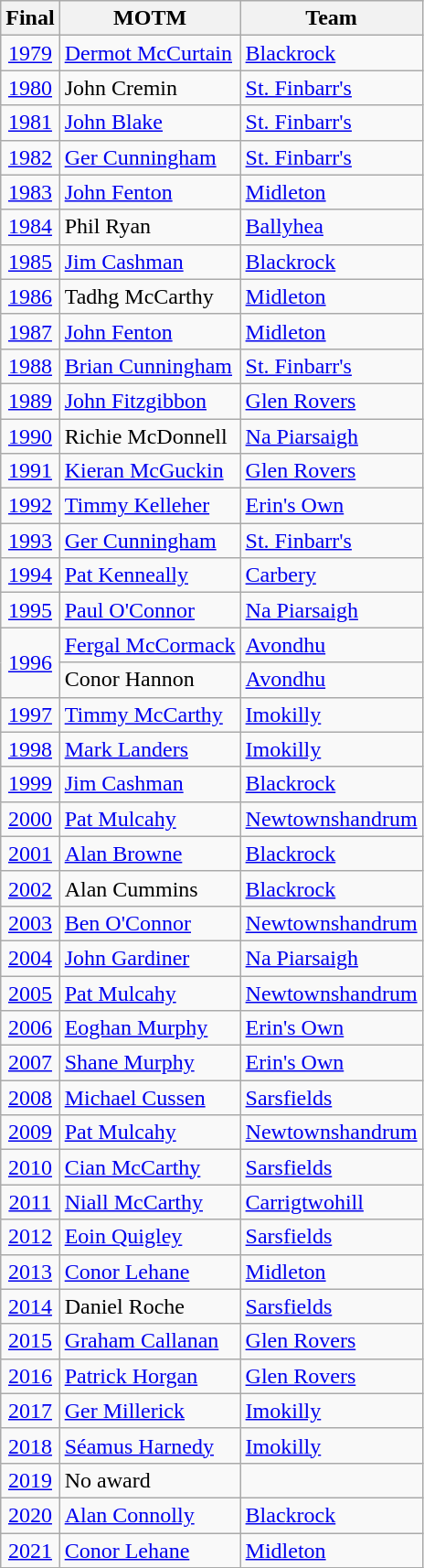<table class="wikitable" style="text-align:center;">
<tr>
<th>Final</th>
<th>MOTM</th>
<th>Team</th>
</tr>
<tr>
<td rowspan="1"><a href='#'>1979</a></td>
<td style="text-align:left;"><a href='#'>Dermot McCurtain</a></td>
<td style="text-align:left;"><a href='#'>Blackrock</a></td>
</tr>
<tr>
<td rowspan="1"><a href='#'>1980</a></td>
<td style="text-align:left;">John Cremin</td>
<td style="text-align:left;"><a href='#'>St. Finbarr's</a></td>
</tr>
<tr>
<td rowspan="1"><a href='#'>1981</a></td>
<td style="text-align:left;"><a href='#'>John Blake</a></td>
<td style="text-align:left;"><a href='#'>St. Finbarr's</a></td>
</tr>
<tr>
<td rowspan="1"><a href='#'>1982</a></td>
<td style="text-align:left;"><a href='#'>Ger Cunningham</a></td>
<td style="text-align:left;"><a href='#'>St. Finbarr's</a></td>
</tr>
<tr>
<td rowspan="1"><a href='#'>1983</a></td>
<td style="text-align:left;"><a href='#'>John Fenton</a></td>
<td style="text-align:left;"><a href='#'>Midleton</a></td>
</tr>
<tr>
<td rowspan="1"><a href='#'>1984</a></td>
<td style="text-align:left;">Phil Ryan</td>
<td style="text-align:left;"><a href='#'>Ballyhea</a></td>
</tr>
<tr>
<td rowspan="1"><a href='#'>1985</a></td>
<td style="text-align:left;"><a href='#'>Jim Cashman</a></td>
<td style="text-align:left;"><a href='#'>Blackrock</a></td>
</tr>
<tr>
<td rowspan="1"><a href='#'>1986</a></td>
<td style="text-align:left;">Tadhg McCarthy</td>
<td style="text-align:left;"><a href='#'>Midleton</a></td>
</tr>
<tr>
<td rowspan="1"><a href='#'>1987</a></td>
<td style="text-align:left;"><a href='#'>John Fenton</a></td>
<td style="text-align:left;"><a href='#'>Midleton</a></td>
</tr>
<tr>
<td rowspan="1"><a href='#'>1988</a></td>
<td style="text-align:left;"><a href='#'>Brian Cunningham</a></td>
<td style="text-align:left;"><a href='#'>St. Finbarr's</a></td>
</tr>
<tr>
<td rowspan="1"><a href='#'>1989</a></td>
<td style="text-align:left;"><a href='#'>John Fitzgibbon</a></td>
<td style="text-align:left;"><a href='#'>Glen Rovers</a></td>
</tr>
<tr>
<td rowspan="1"><a href='#'>1990</a></td>
<td style="text-align:left;">Richie McDonnell</td>
<td style="text-align:left;"><a href='#'>Na Piarsaigh</a></td>
</tr>
<tr>
<td rowspan="1"><a href='#'>1991</a></td>
<td style="text-align:left;"><a href='#'>Kieran McGuckin</a></td>
<td style="text-align:left;"><a href='#'>Glen Rovers</a></td>
</tr>
<tr>
<td rowspan="1"><a href='#'>1992</a></td>
<td style="text-align:left;"><a href='#'>Timmy Kelleher</a></td>
<td style="text-align:left;"><a href='#'>Erin's Own</a></td>
</tr>
<tr>
<td rowspan="1"><a href='#'>1993</a></td>
<td style="text-align:left;"><a href='#'>Ger Cunningham</a></td>
<td style="text-align:left;"><a href='#'>St. Finbarr's</a></td>
</tr>
<tr>
<td rowspan="1"><a href='#'>1994</a></td>
<td style="text-align:left;"><a href='#'>Pat Kenneally</a></td>
<td style="text-align:left;"><a href='#'>Carbery</a></td>
</tr>
<tr>
<td rowspan="1"><a href='#'>1995</a></td>
<td style="text-align:left;"><a href='#'>Paul O'Connor</a></td>
<td style="text-align:left;"><a href='#'>Na Piarsaigh</a></td>
</tr>
<tr>
<td rowspan="2"><a href='#'>1996</a></td>
<td style="text-align:left;"><a href='#'>Fergal McCormack</a></td>
<td style="text-align:left;"><a href='#'>Avondhu</a></td>
</tr>
<tr>
<td style="text-align:left;">Conor Hannon</td>
<td style="text-align:left;"><a href='#'>Avondhu</a></td>
</tr>
<tr>
<td rowspan="1"><a href='#'>1997</a></td>
<td style="text-align:left;"><a href='#'>Timmy McCarthy</a></td>
<td style="text-align:left;"><a href='#'>Imokilly</a></td>
</tr>
<tr>
<td rowspan="1"><a href='#'>1998</a></td>
<td style="text-align:left;"><a href='#'>Mark Landers</a></td>
<td style="text-align:left;"><a href='#'>Imokilly</a></td>
</tr>
<tr>
<td rowspan="1"><a href='#'>1999</a></td>
<td style="text-align:left;"><a href='#'>Jim Cashman</a></td>
<td style="text-align:left;"><a href='#'>Blackrock</a></td>
</tr>
<tr>
<td rowspan="1"><a href='#'>2000</a></td>
<td style="text-align:left;"><a href='#'>Pat Mulcahy</a></td>
<td style="text-align:left;"><a href='#'>Newtownshandrum</a></td>
</tr>
<tr>
<td rowspan="1"><a href='#'>2001</a></td>
<td style="text-align:left;"><a href='#'>Alan Browne</a></td>
<td style="text-align:left;"><a href='#'>Blackrock</a></td>
</tr>
<tr>
<td rowspan="1"><a href='#'>2002</a></td>
<td style="text-align:left;">Alan Cummins</td>
<td style="text-align:left;"><a href='#'>Blackrock</a></td>
</tr>
<tr>
<td rowspan="1"><a href='#'>2003</a></td>
<td style="text-align:left;"><a href='#'>Ben O'Connor</a></td>
<td style="text-align:left;"><a href='#'>Newtownshandrum</a></td>
</tr>
<tr>
<td rowspan="1"><a href='#'>2004</a></td>
<td style="text-align:left;"><a href='#'>John Gardiner</a></td>
<td style="text-align:left;"><a href='#'>Na Piarsaigh</a></td>
</tr>
<tr>
<td rowspan="1"><a href='#'>2005</a></td>
<td style="text-align:left;"><a href='#'>Pat Mulcahy</a></td>
<td style="text-align:left;"><a href='#'>Newtownshandrum</a></td>
</tr>
<tr>
<td rowspan="1"><a href='#'>2006</a></td>
<td style="text-align:left;"><a href='#'>Eoghan Murphy</a></td>
<td style="text-align:left;"><a href='#'>Erin's Own</a></td>
</tr>
<tr>
<td rowspan="1"><a href='#'>2007</a></td>
<td style="text-align:left;"><a href='#'>Shane Murphy</a></td>
<td style="text-align:left;"><a href='#'>Erin's Own</a></td>
</tr>
<tr>
<td rowspan="1"><a href='#'>2008</a></td>
<td style="text-align:left;"><a href='#'>Michael Cussen</a></td>
<td style="text-align:left;"><a href='#'>Sarsfields</a></td>
</tr>
<tr>
<td rowspan="1"><a href='#'>2009</a></td>
<td style="text-align:left;"><a href='#'>Pat Mulcahy</a></td>
<td style="text-align:left;"><a href='#'>Newtownshandrum</a></td>
</tr>
<tr>
<td rowspan="1"><a href='#'>2010</a></td>
<td style="text-align:left;"><a href='#'>Cian McCarthy</a></td>
<td style="text-align:left;"><a href='#'>Sarsfields</a></td>
</tr>
<tr>
<td rowspan="1"><a href='#'>2011</a></td>
<td style="text-align:left;"><a href='#'>Niall McCarthy</a></td>
<td style="text-align:left;"><a href='#'>Carrigtwohill</a></td>
</tr>
<tr>
<td rowspan="1"><a href='#'>2012</a></td>
<td style="text-align:left;"><a href='#'>Eoin Quigley</a></td>
<td style="text-align:left;"><a href='#'>Sarsfields</a></td>
</tr>
<tr>
<td rowspan="1"><a href='#'>2013</a></td>
<td style="text-align:left;"><a href='#'>Conor Lehane</a></td>
<td style="text-align:left;"><a href='#'>Midleton</a></td>
</tr>
<tr>
<td rowspan="1"><a href='#'>2014</a></td>
<td style="text-align:left;">Daniel Roche</td>
<td style="text-align:left;"><a href='#'>Sarsfields</a></td>
</tr>
<tr>
<td rowspan="1"><a href='#'>2015</a></td>
<td style="text-align:left;"><a href='#'>Graham Callanan</a></td>
<td style="text-align:left;"><a href='#'>Glen Rovers</a></td>
</tr>
<tr>
<td rowspan="1"><a href='#'>2016</a></td>
<td style="text-align:left;"><a href='#'>Patrick Horgan</a></td>
<td style="text-align:left;"><a href='#'>Glen Rovers</a></td>
</tr>
<tr>
<td rowspan="1"><a href='#'>2017</a></td>
<td style="text-align:left;"><a href='#'>Ger Millerick</a></td>
<td style="text-align:left;"><a href='#'>Imokilly</a></td>
</tr>
<tr>
<td rowspan="1"><a href='#'>2018</a></td>
<td style="text-align:left;"><a href='#'>Séamus Harnedy</a></td>
<td style="text-align:left;"><a href='#'>Imokilly</a></td>
</tr>
<tr>
<td rowspan="1"><a href='#'>2019</a></td>
<td style="text-align:left;">No award</td>
<td style="text-align:left;"></td>
</tr>
<tr>
<td rowspan="1"><a href='#'>2020</a></td>
<td style="text-align:left;"><a href='#'>Alan Connolly</a></td>
<td style="text-align:left;"><a href='#'>Blackrock</a></td>
</tr>
<tr>
<td rowspan="1"><a href='#'>2021</a></td>
<td style="text-align:left;"><a href='#'>Conor Lehane</a></td>
<td style="text-align:left;"><a href='#'>Midleton</a></td>
</tr>
</table>
